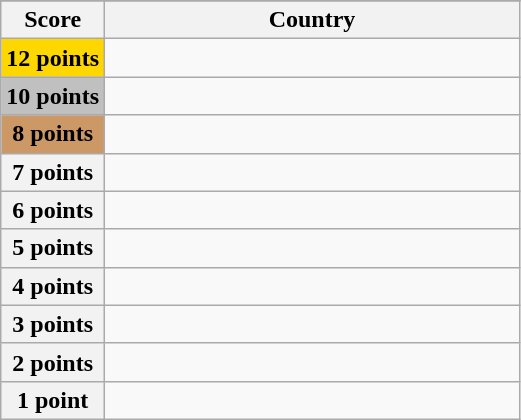<table class="wikitable">
<tr>
</tr>
<tr>
<th scope="col" width="20%">Score</th>
<th scope="col">Country</th>
</tr>
<tr>
<th scope="row" style="background:gold">12 points</th>
<td></td>
</tr>
<tr>
<th scope="row" style="background:silver">10 points</th>
<td></td>
</tr>
<tr>
<th scope="row" style="background:#CC9966">8 points</th>
<td></td>
</tr>
<tr>
<th scope="row">7 points</th>
<td></td>
</tr>
<tr>
<th scope="row">6 points</th>
<td></td>
</tr>
<tr>
<th scope="row">5 points</th>
<td></td>
</tr>
<tr>
<th scope="row">4 points</th>
<td></td>
</tr>
<tr>
<th scope="row">3 points</th>
<td></td>
</tr>
<tr>
<th scope="row">2 points</th>
<td></td>
</tr>
<tr>
<th scope="row">1 point</th>
<td></td>
</tr>
</table>
